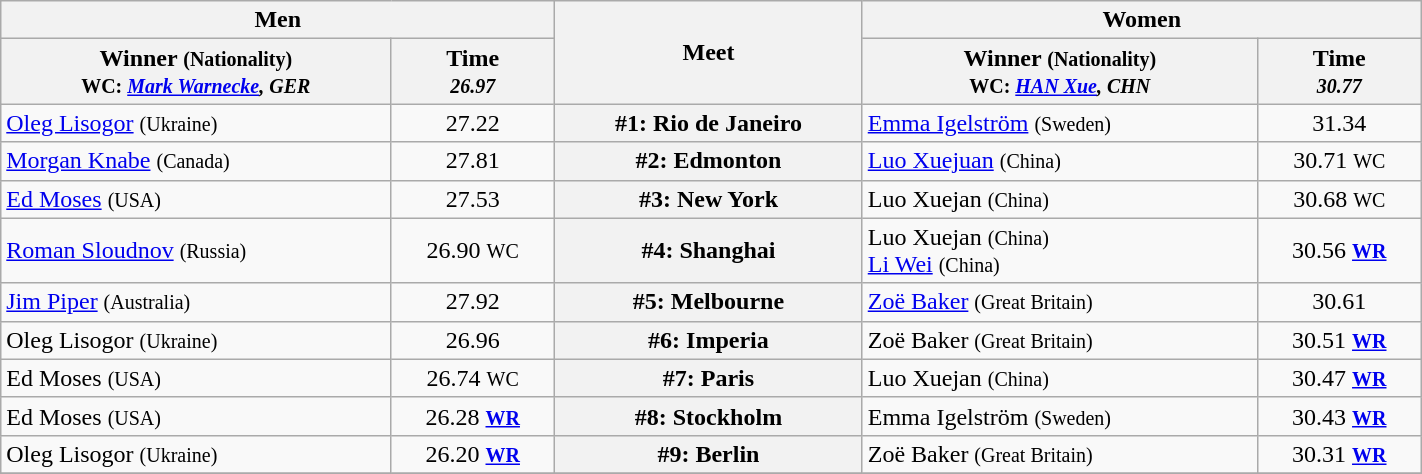<table class=wikitable width="75%">
<tr>
<th colspan="2">Men</th>
<th rowspan="2">Meet</th>
<th colspan="2">Women</th>
</tr>
<tr>
<th>Winner <small>(Nationality)<br> WC: <em><a href='#'>Mark Warnecke</a>, GER</em> </small></th>
<th>Time <small><br> <em>26.97</em> </small></th>
<th>Winner <small>(Nationality)<br> WC: <em><a href='#'>HAN Xue</a>, CHN</em> </small></th>
<th>Time <small><br> <em>30.77</em> </small></th>
</tr>
<tr>
<td> <a href='#'>Oleg Lisogor</a> <small>(Ukraine)</small></td>
<td align=center>27.22</td>
<th>#1: Rio de Janeiro</th>
<td> <a href='#'>Emma Igelström</a> <small>(Sweden)</small></td>
<td align=center>31.34</td>
</tr>
<tr>
<td> <a href='#'>Morgan Knabe</a> <small>(Canada)</small></td>
<td align=center>27.81</td>
<th>#2: Edmonton</th>
<td> <a href='#'>Luo Xuejuan</a> <small>(China)</small></td>
<td align=center>30.71 <small>WC</small></td>
</tr>
<tr>
<td> <a href='#'>Ed Moses</a> <small>(USA)</small></td>
<td align=center>27.53</td>
<th>#3: New York</th>
<td> Luo Xuejan <small>(China)</small></td>
<td align=center>30.68 <small>WC</small></td>
</tr>
<tr>
<td> <a href='#'>Roman Sloudnov</a> <small>(Russia)</small></td>
<td align=center>26.90 <small>WC</small></td>
<th>#4: Shanghai</th>
<td> Luo Xuejan <small>(China)</small><br>  <a href='#'>Li Wei</a> <small>(China)</small></td>
<td align=center>30.56 <small><strong><a href='#'>WR</a></strong></small></td>
</tr>
<tr>
<td> <a href='#'>Jim Piper</a> <small>(Australia)</small></td>
<td align=center>27.92</td>
<th>#5: Melbourne</th>
<td> <a href='#'>Zoë Baker</a> <small>(Great Britain)</small></td>
<td align=center>30.61</td>
</tr>
<tr>
<td> Oleg Lisogor <small>(Ukraine)</small></td>
<td align=center>26.96</td>
<th>#6: Imperia</th>
<td> Zoë Baker <small>(Great Britain)</small></td>
<td align=center>30.51 <small><strong><a href='#'>WR</a></strong></small></td>
</tr>
<tr>
<td> Ed Moses <small>(USA)</small></td>
<td align=center>26.74 <small>WC</small></td>
<th>#7: Paris</th>
<td> Luo Xuejan <small>(China)</small></td>
<td align=center>30.47 <small><strong><a href='#'>WR</a></strong></small></td>
</tr>
<tr>
<td> Ed Moses <small>(USA)</small></td>
<td align=center>26.28 <small><strong><a href='#'>WR</a></strong></small></td>
<th>#8: Stockholm</th>
<td> Emma Igelström <small>(Sweden)</small></td>
<td align=center>30.43 <small><strong><a href='#'>WR</a></strong></small></td>
</tr>
<tr>
<td> Oleg Lisogor <small>(Ukraine)</small></td>
<td align=center>26.20 <small><strong><a href='#'>WR</a></strong></small></td>
<th>#9: Berlin</th>
<td> Zoë Baker <small>(Great Britain)</small></td>
<td align=center>30.31 <small><strong><a href='#'>WR</a></strong></small></td>
</tr>
<tr>
</tr>
</table>
